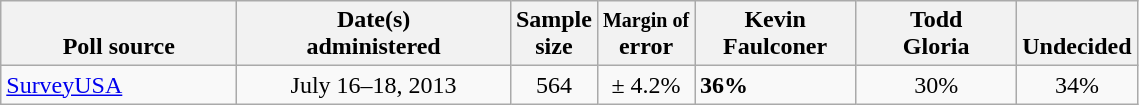<table class="wikitable">
<tr valign= bottom>
<th style="width:150px;">Poll source</th>
<th style="width:175px;">Date(s)<br>administered</th>
<th class=small>Sample<br>size</th>
<th><small>Margin of</small><br>error</th>
<th style="width:100px;">Kevin<br>Faulconer</th>
<th style="width:100px;">Todd<br>Gloria</th>
<th>Undecided</th>
</tr>
<tr>
<td><a href='#'>SurveyUSA</a></td>
<td align=center>July 16–18, 2013</td>
<td align=center>564</td>
<td align=center>± 4.2%</td>
<td><strong>36%</strong></td>
<td align=center>30%</td>
<td align=center>34%</td>
</tr>
</table>
